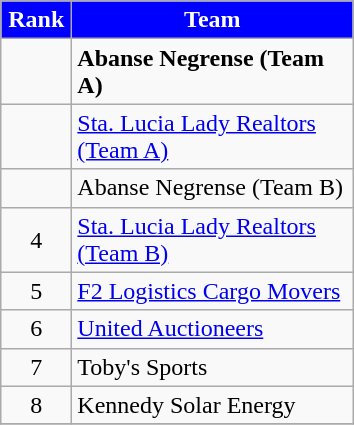<table class="wikitable" style="text-align: center;">
<tr>
<th width=40 style="background:blue; color:white;">Rank</th>
<th width=180 style="background:blue; color:white;">Team</th>
</tr>
<tr>
<td></td>
<td align="left"><strong>Abanse Negrense (Team A)</strong></td>
</tr>
<tr>
<td></td>
<td align="left"><a href='#'>Sta. Lucia Lady Realtors (Team A)</a></td>
</tr>
<tr>
<td></td>
<td align="left">Abanse Negrense (Team B)</td>
</tr>
<tr>
<td>4</td>
<td align="left"><a href='#'>Sta. Lucia Lady Realtors (Team B)</a></td>
</tr>
<tr>
<td>5</td>
<td align="left"><a href='#'>F2 Logistics Cargo Movers</a></td>
</tr>
<tr>
<td>6</td>
<td align="left"><a href='#'>United Auctioneers</a></td>
</tr>
<tr>
<td>7</td>
<td align="left">Toby's Sports</td>
</tr>
<tr>
<td>8</td>
<td align="left">Kennedy Solar Energy</td>
</tr>
<tr>
</tr>
</table>
